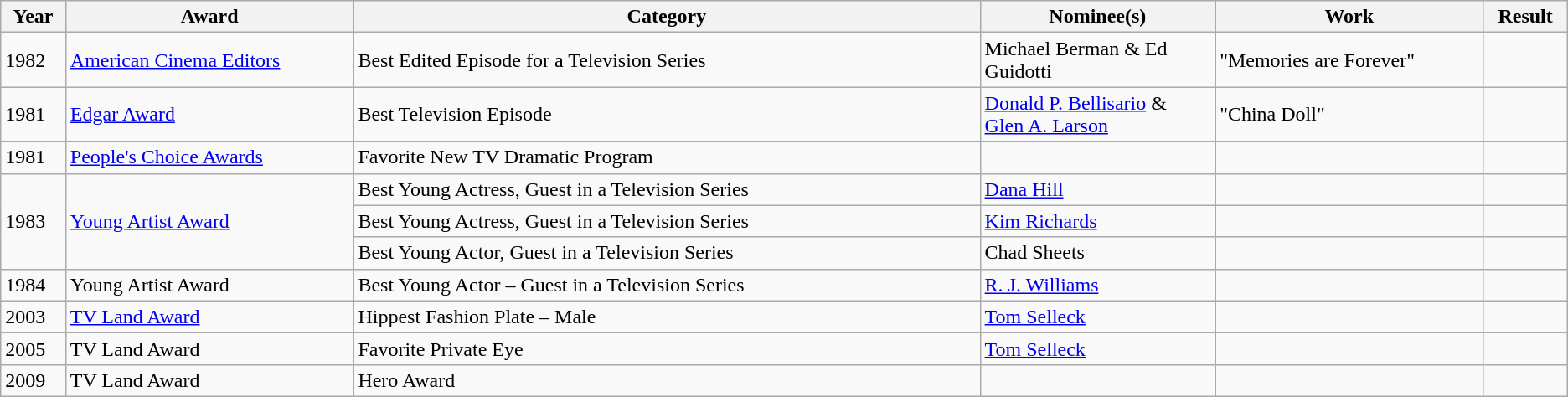<table class="wikitable sortable">
<tr>
<th>Year</th>
<th>Award</th>
<th style="width:40%;">Category</th>
<th style="width:15%;">Nominee(s)</th>
<th>Work</th>
<th>Result</th>
</tr>
<tr>
<td>1982</td>
<td><a href='#'>American Cinema Editors</a></td>
<td>Best Edited Episode for a Television Series</td>
<td>Michael Berman & Ed Guidotti</td>
<td>"Memories are Forever"</td>
<td></td>
</tr>
<tr>
<td>1981</td>
<td><a href='#'>Edgar Award</a></td>
<td>Best Television Episode</td>
<td><a href='#'>Donald P. Bellisario</a> & <a href='#'>Glen A. Larson</a></td>
<td>"China Doll"</td>
<td></td>
</tr>
<tr>
<td>1981</td>
<td><a href='#'>People's Choice Awards</a></td>
<td>Favorite New TV Dramatic Program</td>
<td></td>
<td></td>
<td></td>
</tr>
<tr>
<td rowspan=3>1983</td>
<td rowspan=3><a href='#'>Young Artist Award</a></td>
<td>Best Young Actress, Guest in a Television Series</td>
<td><a href='#'>Dana Hill</a></td>
<td></td>
<td></td>
</tr>
<tr>
<td>Best Young Actress, Guest in a Television Series</td>
<td><a href='#'>Kim Richards</a></td>
<td></td>
<td></td>
</tr>
<tr>
<td>Best Young Actor, Guest in a Television Series</td>
<td>Chad Sheets</td>
<td></td>
<td></td>
</tr>
<tr>
<td>1984</td>
<td rowspan=1>Young Artist Award</td>
<td>Best Young Actor – Guest in a Television Series</td>
<td><a href='#'>R. J. Williams</a></td>
<td></td>
<td></td>
</tr>
<tr>
<td>2003</td>
<td><a href='#'>TV Land Award</a></td>
<td>Hippest Fashion Plate – Male</td>
<td><a href='#'>Tom Selleck</a></td>
<td></td>
<td></td>
</tr>
<tr>
<td>2005</td>
<td>TV Land Award</td>
<td>Favorite Private Eye</td>
<td><a href='#'>Tom Selleck</a></td>
<td></td>
<td></td>
</tr>
<tr>
<td>2009</td>
<td>TV Land Award</td>
<td>Hero Award</td>
<td></td>
<td></td>
<td></td>
</tr>
</table>
